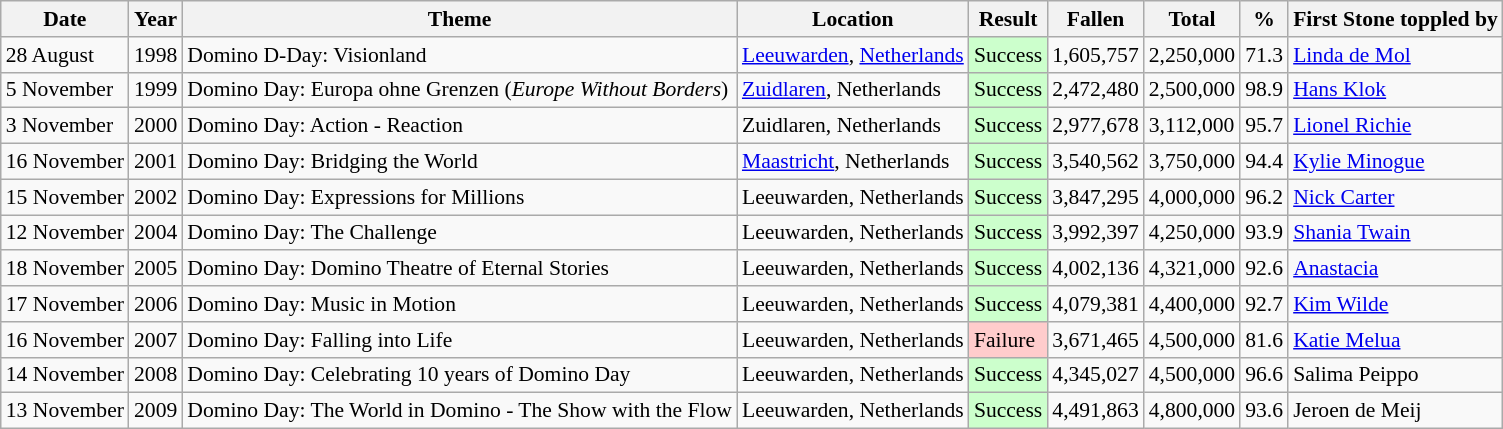<table class="wikitable" style="font-size: 90%;">
<tr>
<th>Date</th>
<th>Year</th>
<th>Theme</th>
<th>Location</th>
<th>Result</th>
<th>Fallen</th>
<th>Total</th>
<th>%</th>
<th>First Stone toppled by</th>
</tr>
<tr>
<td>28 August</td>
<td>1998</td>
<td>Domino D-Day: Visionland</td>
<td><a href='#'>Leeuwarden</a>, <a href='#'>Netherlands</a></td>
<td style="background:#ccffcc">Success</td>
<td>1,605,757</td>
<td>2,250,000</td>
<td>71.3</td>
<td><a href='#'>Linda de Mol</a></td>
</tr>
<tr>
<td>5 November</td>
<td>1999</td>
<td>Domino Day: Europa ohne Grenzen (<em>Europe Without Borders</em>)</td>
<td><a href='#'>Zuidlaren</a>, Netherlands</td>
<td style="background:#ccffcc">Success</td>
<td>2,472,480</td>
<td>2,500,000</td>
<td>98.9</td>
<td><a href='#'>Hans Klok</a></td>
</tr>
<tr>
<td>3 November</td>
<td>2000</td>
<td>Domino Day: Action - Reaction</td>
<td>Zuidlaren, Netherlands</td>
<td style="background:#ccffcc">Success</td>
<td>2,977,678</td>
<td>3,112,000</td>
<td>95.7</td>
<td><a href='#'>Lionel Richie</a></td>
</tr>
<tr>
<td>16 November</td>
<td>2001</td>
<td>Domino Day: Bridging the World</td>
<td><a href='#'>Maastricht</a>, Netherlands</td>
<td style="background:#ccffcc">Success</td>
<td>3,540,562</td>
<td>3,750,000</td>
<td>94.4</td>
<td><a href='#'>Kylie Minogue</a></td>
</tr>
<tr>
<td>15 November</td>
<td>2002</td>
<td>Domino Day: Expressions for Millions</td>
<td>Leeuwarden, Netherlands</td>
<td style="background:#ccffcc">Success</td>
<td>3,847,295</td>
<td>4,000,000</td>
<td>96.2</td>
<td><a href='#'>Nick Carter</a></td>
</tr>
<tr>
<td>12 November</td>
<td>2004</td>
<td>Domino Day: The Challenge</td>
<td>Leeuwarden, Netherlands</td>
<td style="background:#ccffcc">Success</td>
<td>3,992,397</td>
<td>4,250,000</td>
<td>93.9</td>
<td><a href='#'>Shania Twain</a></td>
</tr>
<tr>
<td>18 November</td>
<td>2005</td>
<td>Domino Day: Domino Theatre of Eternal Stories</td>
<td>Leeuwarden, Netherlands</td>
<td style="background:#ccffcc">Success</td>
<td>4,002,136</td>
<td>4,321,000</td>
<td>92.6</td>
<td><a href='#'>Anastacia</a></td>
</tr>
<tr>
<td>17 November</td>
<td>2006</td>
<td>Domino Day: Music in Motion</td>
<td>Leeuwarden, Netherlands</td>
<td style="background:#ccffcc">Success</td>
<td>4,079,381</td>
<td>4,400,000</td>
<td>92.7</td>
<td><a href='#'>Kim Wilde</a></td>
</tr>
<tr>
<td>16 November</td>
<td>2007</td>
<td>Domino Day: Falling into Life</td>
<td>Leeuwarden, Netherlands</td>
<td style="background:#ffcccc">Failure</td>
<td>3,671,465</td>
<td>4,500,000</td>
<td>81.6</td>
<td><a href='#'>Katie Melua</a></td>
</tr>
<tr>
<td>14 November</td>
<td>2008</td>
<td>Domino Day: Celebrating 10 years of Domino Day</td>
<td>Leeuwarden, Netherlands</td>
<td style="background:#ccffcc">Success</td>
<td>4,345,027</td>
<td>4,500,000</td>
<td>96.6</td>
<td>Salima Peippo</td>
</tr>
<tr>
<td>13 November</td>
<td>2009</td>
<td>Domino Day: The World in Domino - The Show with the Flow</td>
<td>Leeuwarden, Netherlands</td>
<td style="background:#ccffcc">Success</td>
<td>4,491,863</td>
<td>4,800,000</td>
<td>93.6</td>
<td>Jeroen de Meij</td>
</tr>
</table>
